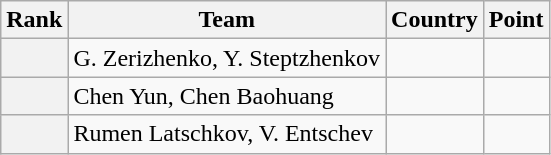<table class="wikitable sortable">
<tr>
<th>Rank</th>
<th>Team</th>
<th>Country</th>
<th>Point</th>
</tr>
<tr>
<th></th>
<td>G. Zerizhenko, Y. Steptzhenkov</td>
<td></td>
<td></td>
</tr>
<tr>
<th></th>
<td>Chen Yun, Chen Baohuang</td>
<td></td>
<td></td>
</tr>
<tr>
<th></th>
<td>Rumen Latschkov, V. Entschev</td>
<td></td>
<td></td>
</tr>
</table>
